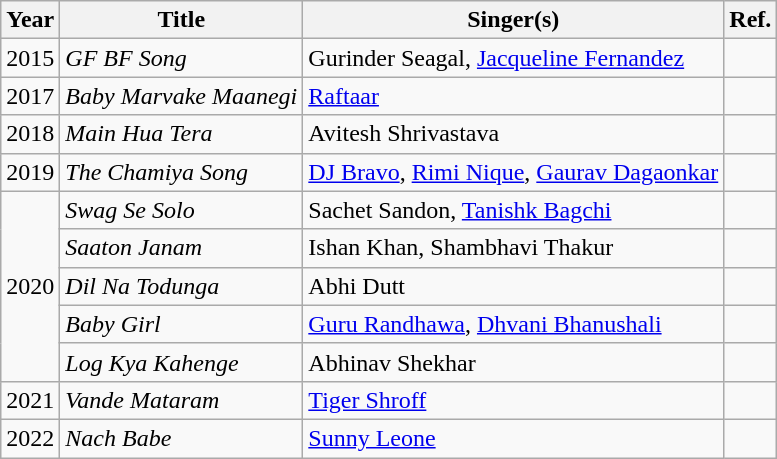<table class="wikitable">
<tr>
<th>Year</th>
<th>Title</th>
<th>Singer(s)</th>
<th>Ref.</th>
</tr>
<tr>
<td>2015</td>
<td><em>GF BF Song</em></td>
<td>Gurinder Seagal, <a href='#'>Jacqueline Fernandez</a></td>
<td></td>
</tr>
<tr>
<td>2017</td>
<td><em>Baby Marvake Maanegi</em></td>
<td><a href='#'>Raftaar</a></td>
<td></td>
</tr>
<tr>
<td>2018</td>
<td><em>Main Hua Tera</em></td>
<td>Avitesh Shrivastava</td>
<td></td>
</tr>
<tr>
<td>2019</td>
<td><em>The Chamiya Song</em></td>
<td><a href='#'>DJ Bravo</a>, <a href='#'>Rimi Nique</a>, <a href='#'>Gaurav Dagaonkar</a></td>
<td></td>
</tr>
<tr>
<td rowspan=5>2020</td>
<td><em>Swag Se Solo</em></td>
<td>Sachet Sandon, <a href='#'>Tanishk Bagchi</a></td>
<td></td>
</tr>
<tr>
<td><em>Saaton Janam</em></td>
<td>Ishan Khan, Shambhavi Thakur</td>
<td></td>
</tr>
<tr>
<td><em>Dil Na Todunga</em></td>
<td>Abhi Dutt</td>
<td></td>
</tr>
<tr>
<td><em>Baby Girl</em></td>
<td><a href='#'>Guru Randhawa</a>, <a href='#'>Dhvani Bhanushali</a></td>
<td></td>
</tr>
<tr>
<td><em>Log Kya Kahenge</em></td>
<td>Abhinav Shekhar</td>
<td></td>
</tr>
<tr>
<td>2021</td>
<td><em>Vande Mataram</em></td>
<td><a href='#'>Tiger Shroff</a></td>
<td></td>
</tr>
<tr>
<td>2022</td>
<td><em>Nach Babe</em></td>
<td><a href='#'>Sunny Leone</a></td>
<td></td>
</tr>
</table>
